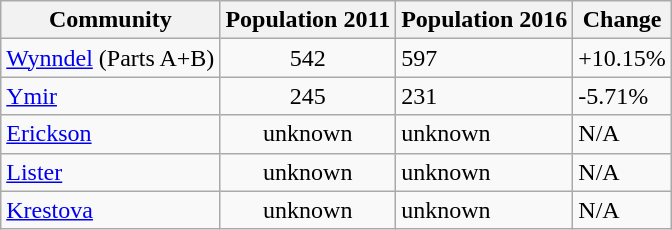<table class="wikitable sortable">
<tr>
<th>Community</th>
<th>Population 2011</th>
<th>Population 2016</th>
<th>Change</th>
</tr>
<tr>
<td><a href='#'>Wynndel</a> (Parts A+B)</td>
<td align=center>542</td>
<td>597</td>
<td>+10.15%</td>
</tr>
<tr>
<td><a href='#'>Ymir</a></td>
<td align=center>245</td>
<td>231</td>
<td>-5.71%</td>
</tr>
<tr>
<td><a href='#'>Erickson</a></td>
<td align=center>unknown</td>
<td>unknown</td>
<td>N/A</td>
</tr>
<tr>
<td><a href='#'>Lister</a></td>
<td align=center>unknown</td>
<td>unknown</td>
<td>N/A</td>
</tr>
<tr>
<td><a href='#'>Krestova</a></td>
<td align=center>unknown</td>
<td>unknown</td>
<td>N/A</td>
</tr>
</table>
